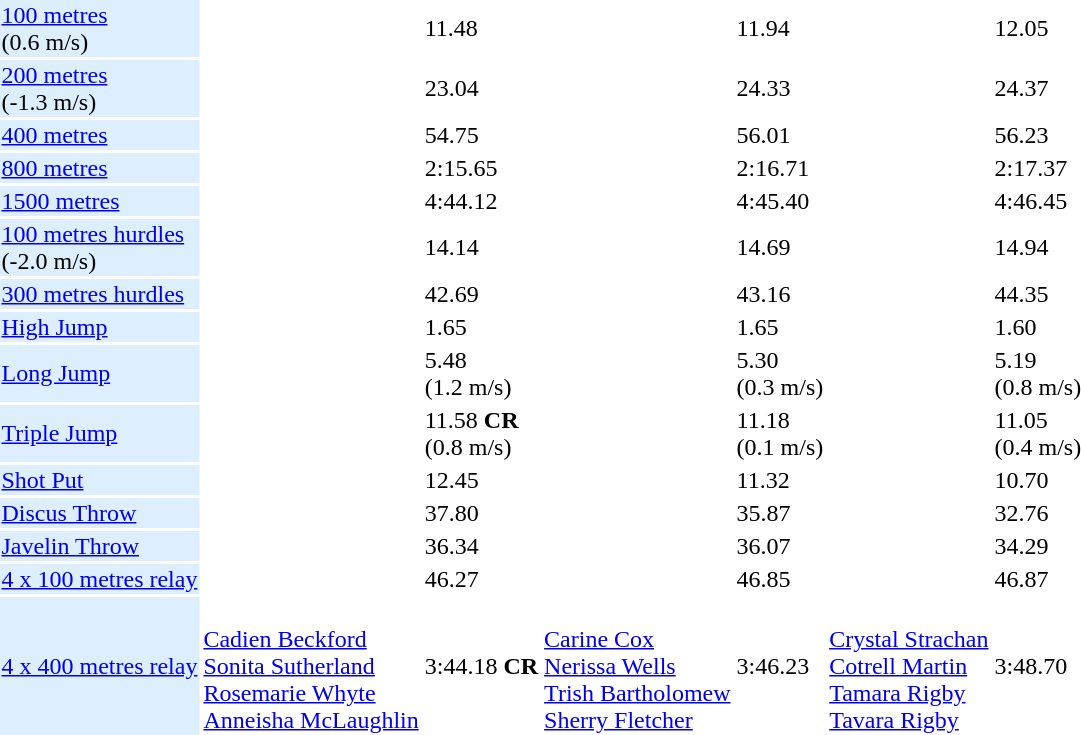<table>
<tr>
<td bgcolor = DDEEFF><a href='#'>100 metres</a> <br> (0.6 m/s)</td>
<td></td>
<td>11.48</td>
<td></td>
<td>11.94</td>
<td></td>
<td>12.05</td>
</tr>
<tr>
<td bgcolor = DDEEFF><a href='#'>200 metres</a> <br> (-1.3 m/s)</td>
<td></td>
<td>23.04</td>
<td></td>
<td>24.33</td>
<td></td>
<td>24.37</td>
</tr>
<tr>
<td bgcolor = DDEEFF><a href='#'>400 metres</a></td>
<td></td>
<td>54.75</td>
<td></td>
<td>56.01</td>
<td></td>
<td>56.23</td>
</tr>
<tr>
<td bgcolor = DDEEFF><a href='#'>800 metres</a></td>
<td></td>
<td>2:15.65</td>
<td></td>
<td>2:16.71</td>
<td></td>
<td>2:17.37</td>
</tr>
<tr>
<td bgcolor = DDEEFF><a href='#'>1500 metres</a></td>
<td></td>
<td>4:44.12</td>
<td></td>
<td>4:45.40</td>
<td></td>
<td>4:46.45</td>
</tr>
<tr>
<td bgcolor = DDEEFF><a href='#'>100 metres hurdles</a> <br> (-2.0 m/s)</td>
<td></td>
<td>14.14</td>
<td></td>
<td>14.69</td>
<td></td>
<td>14.94</td>
</tr>
<tr>
<td bgcolor = DDEEFF><a href='#'>300 metres hurdles</a></td>
<td></td>
<td>42.69</td>
<td></td>
<td>43.16</td>
<td></td>
<td>44.35</td>
</tr>
<tr>
<td bgcolor = DDEEFF><a href='#'>High Jump</a></td>
<td></td>
<td>1.65</td>
<td></td>
<td>1.65</td>
<td></td>
<td>1.60</td>
</tr>
<tr>
<td bgcolor = DDEEFF><a href='#'>Long Jump</a></td>
<td></td>
<td>5.48 <br> (1.2 m/s)</td>
<td></td>
<td>5.30 <br> (0.3 m/s)</td>
<td></td>
<td>5.19 <br> (0.8 m/s)</td>
</tr>
<tr>
<td bgcolor = DDEEFF><a href='#'>Triple Jump</a></td>
<td></td>
<td>11.58  <strong>CR</strong> <br> (0.8 m/s)</td>
<td></td>
<td>11.18 <br> (0.1 m/s)</td>
<td></td>
<td>11.05  <br> (0.4 m/s)</td>
</tr>
<tr>
<td bgcolor = DDEEFF><a href='#'>Shot Put</a></td>
<td></td>
<td>12.45</td>
<td></td>
<td>11.32</td>
<td></td>
<td>10.70</td>
</tr>
<tr>
<td bgcolor = DDEEFF><a href='#'>Discus Throw</a></td>
<td></td>
<td>37.80</td>
<td></td>
<td>35.87</td>
<td></td>
<td>32.76</td>
</tr>
<tr>
<td bgcolor = DDEEFF><a href='#'>Javelin Throw</a></td>
<td></td>
<td>36.34</td>
<td></td>
<td>36.07</td>
<td></td>
<td>34.29</td>
</tr>
<tr>
<td bgcolor = DDEEFF><a href='#'>4 x 100 metres relay</a></td>
<td></td>
<td>46.27</td>
<td></td>
<td>46.85</td>
<td></td>
<td>46.87</td>
</tr>
<tr>
<td bgcolor = DDEEFF><a href='#'>4 x 400 metres relay</a></td>
<td> <br> <a href='#'>Cadien Beckford</a> <br> <a href='#'>Sonita Sutherland</a> <br> <a href='#'>Rosemarie Whyte</a> <br> <a href='#'>Anneisha McLaughlin</a></td>
<td>3:44.18 <strong>CR</strong></td>
<td> <br> <a href='#'>Carine Cox</a> <br> <a href='#'>Nerissa Wells</a> <br> <a href='#'>Trish Bartholomew</a> <br> <a href='#'>Sherry Fletcher</a></td>
<td>3:46.23</td>
<td>  <br> <a href='#'>Crystal Strachan</a> <br> <a href='#'>Cotrell Martin</a> <br> <a href='#'>Tamara Rigby</a> <br> <a href='#'>Tavara Rigby</a></td>
<td>3:48.70</td>
</tr>
</table>
